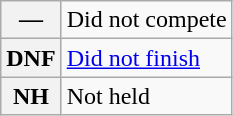<table class="wikitable">
<tr>
<th scope="row">—</th>
<td>Did not compete</td>
</tr>
<tr>
<th scope="row">DNF</th>
<td><a href='#'>Did not finish</a></td>
</tr>
<tr>
<th scope="row">NH</th>
<td>Not held</td>
</tr>
</table>
